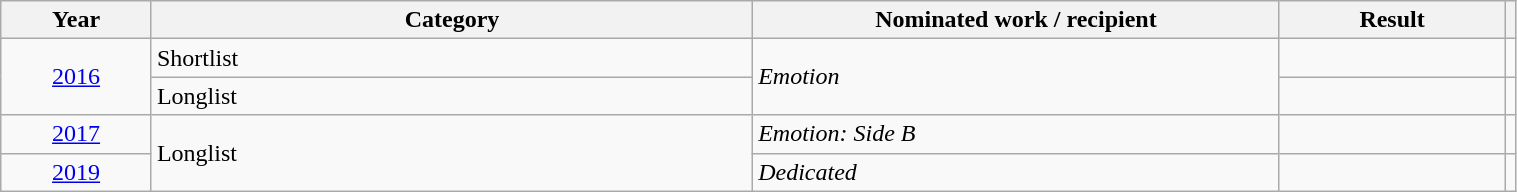<table width="80%" class="wikitable">
<tr>
<th style="width:10%;">Year</th>
<th style="width:40%;">Category</th>
<th style="width:35%;">Nominated work / recipient</th>
<th style="width:15%;">Result</th>
<th></th>
</tr>
<tr>
<td rowspan="2" style="text-align:center;"><a href='#'>2016</a></td>
<td>Shortlist</td>
<td rowspan="2"><em>Emotion</em></td>
<td></td>
<td rowspan="1" style="text-align:center;"><br></td>
</tr>
<tr>
<td>Longlist</td>
<td></td>
<td rowspan="1" style="text-align:center;"></td>
</tr>
<tr>
<td rowspan="1" style="text-align:center;"><a href='#'>2017</a></td>
<td rowspan=2>Longlist</td>
<td rowspan="1"><em>Emotion: Side B</em></td>
<td></td>
<td rowspan="1" style="text-align:center;"><br></td>
</tr>
<tr>
<td rowspan="1" style="text-align:center;"><a href='#'>2019</a></td>
<td><em>Dedicated</em></td>
<td></td>
<td rowspan="1" style="text-align:center;"></td>
</tr>
</table>
